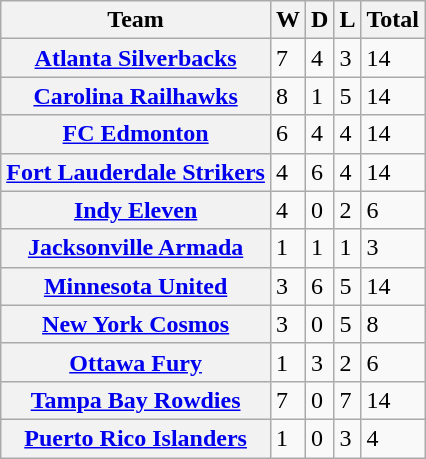<table class="wikitable sortable">
<tr>
<th>Team</th>
<th>W</th>
<th>D</th>
<th>L</th>
<th>Total</th>
</tr>
<tr>
<th><a href='#'>Atlanta Silverbacks</a></th>
<td>7</td>
<td>4</td>
<td>3</td>
<td>14</td>
</tr>
<tr>
<th><a href='#'>Carolina Railhawks</a></th>
<td>8</td>
<td>1</td>
<td>5</td>
<td>14</td>
</tr>
<tr>
<th><a href='#'>FC Edmonton</a></th>
<td>6</td>
<td>4</td>
<td>4</td>
<td>14</td>
</tr>
<tr>
<th><a href='#'>Fort Lauderdale Strikers</a></th>
<td>4</td>
<td>6</td>
<td>4</td>
<td>14</td>
</tr>
<tr>
<th><a href='#'>Indy Eleven</a></th>
<td>4</td>
<td>0</td>
<td>2</td>
<td>6</td>
</tr>
<tr>
<th><a href='#'>Jacksonville Armada</a></th>
<td>1</td>
<td>1</td>
<td>1</td>
<td>3</td>
</tr>
<tr>
<th><a href='#'>Minnesota United</a></th>
<td>3</td>
<td>6</td>
<td>5</td>
<td>14</td>
</tr>
<tr>
<th><a href='#'>New York Cosmos</a></th>
<td>3</td>
<td>0</td>
<td>5</td>
<td>8</td>
</tr>
<tr>
<th><a href='#'>Ottawa Fury</a></th>
<td>1</td>
<td>3</td>
<td>2</td>
<td>6</td>
</tr>
<tr>
<th><a href='#'>Tampa Bay Rowdies</a></th>
<td>7</td>
<td>0</td>
<td>7</td>
<td>14</td>
</tr>
<tr>
<th><a href='#'>Puerto Rico Islanders</a></th>
<td>1</td>
<td>0</td>
<td>3</td>
<td>4</td>
</tr>
</table>
